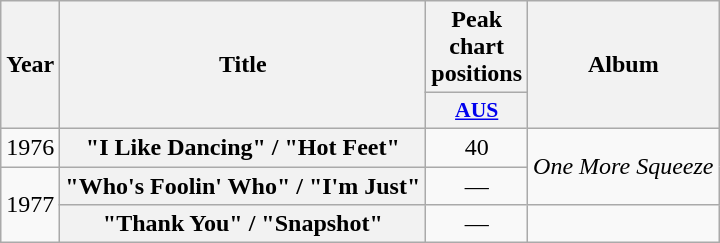<table class="wikitable plainrowheaders" style="text-align:center;" border="1">
<tr>
<th scope="col" rowspan="2">Year</th>
<th scope="col" rowspan="2">Title</th>
<th scope="col" colspan="1">Peak chart<br>positions</th>
<th scope="col" rowspan="2">Album</th>
</tr>
<tr>
<th scope="col" style="width:3em; font-size:90%"><a href='#'>AUS</a><br></th>
</tr>
<tr>
<td>1976</td>
<th scope="row">"I Like Dancing" / "Hot Feet"</th>
<td>40</td>
<td rowspan="2"><em>One More Squeeze</em></td>
</tr>
<tr>
<td rowspan="2">1977</td>
<th scope="row">"Who's Foolin' Who" / "I'm Just"</th>
<td>—</td>
</tr>
<tr>
<th scope="row">"Thank You" / "Snapshot"</th>
<td>—</td>
<td></td>
</tr>
</table>
